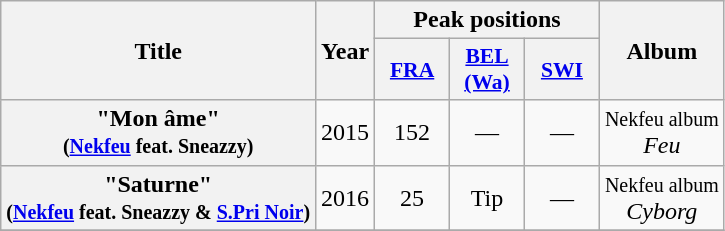<table class="wikitable plainrowheaders" style="text-align:center">
<tr>
<th scope="col" rowspan="2">Title</th>
<th scope="col" rowspan="2">Year</th>
<th scope="col" colspan="3">Peak positions</th>
<th scope="col" rowspan="2">Album</th>
</tr>
<tr>
<th scope="col" style="width:3em;font-size:90%;"><a href='#'>FRA</a><br></th>
<th scope="col" style="width:3em;font-size:90%;"><a href='#'>BEL <br>(Wa)</a><br></th>
<th scope="col" style="width:3em;font-size:90%;"><a href='#'>SWI</a><br></th>
</tr>
<tr>
<th scope="row">"Mon âme" <br><small>(<a href='#'>Nekfeu</a> feat. Sneazzy)</small></th>
<td>2015</td>
<td>152</td>
<td>—</td>
<td>—</td>
<td scope="row"><small>Nekfeu album</small><br> <em>Feu</em></td>
</tr>
<tr>
<th scope="row">"Saturne" <br><small>(<a href='#'>Nekfeu</a> feat. Sneazzy & <a href='#'>S.Pri Noir</a>)</small></th>
<td>2016</td>
<td>25</td>
<td>Tip</td>
<td>—</td>
<td scope="row"><small>Nekfeu album</small><br> <em>Cyborg</em></td>
</tr>
<tr>
</tr>
</table>
